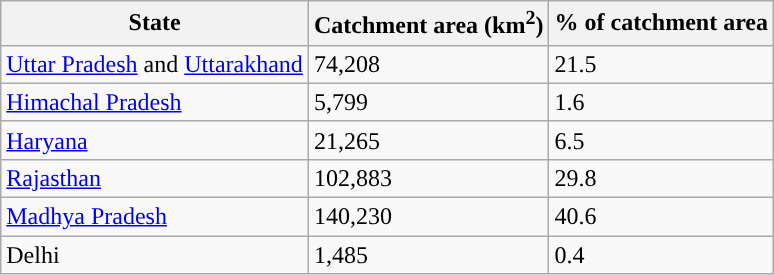<table class="wikitable sortable ">
<tr>
<th>State</th>
<th>Catchment area (km<sup>2</sup>)</th>
<th>% of catchment area</th>
</tr>
<tr>
<td><a href='#'>Uttar Pradesh</a> and <a href='#'>Uttarakhand</a></td>
<td>74,208</td>
<td>21.5</td>
</tr>
<tr>
<td><a href='#'>Himachal Pradesh</a></td>
<td>5,799</td>
<td>1.6</td>
</tr>
<tr>
<td><a href='#'>Haryana</a></td>
<td>21,265</td>
<td>6.5</td>
</tr>
<tr>
<td><a href='#'>Rajasthan</a></td>
<td>102,883</td>
<td>29.8</td>
</tr>
<tr>
<td><a href='#'>Madhya Pradesh</a></td>
<td>140,230</td>
<td>40.6</td>
</tr>
<tr>
<td>Delhi</td>
<td>1,485</td>
<td>0.4</td>
</tr>
</table>
